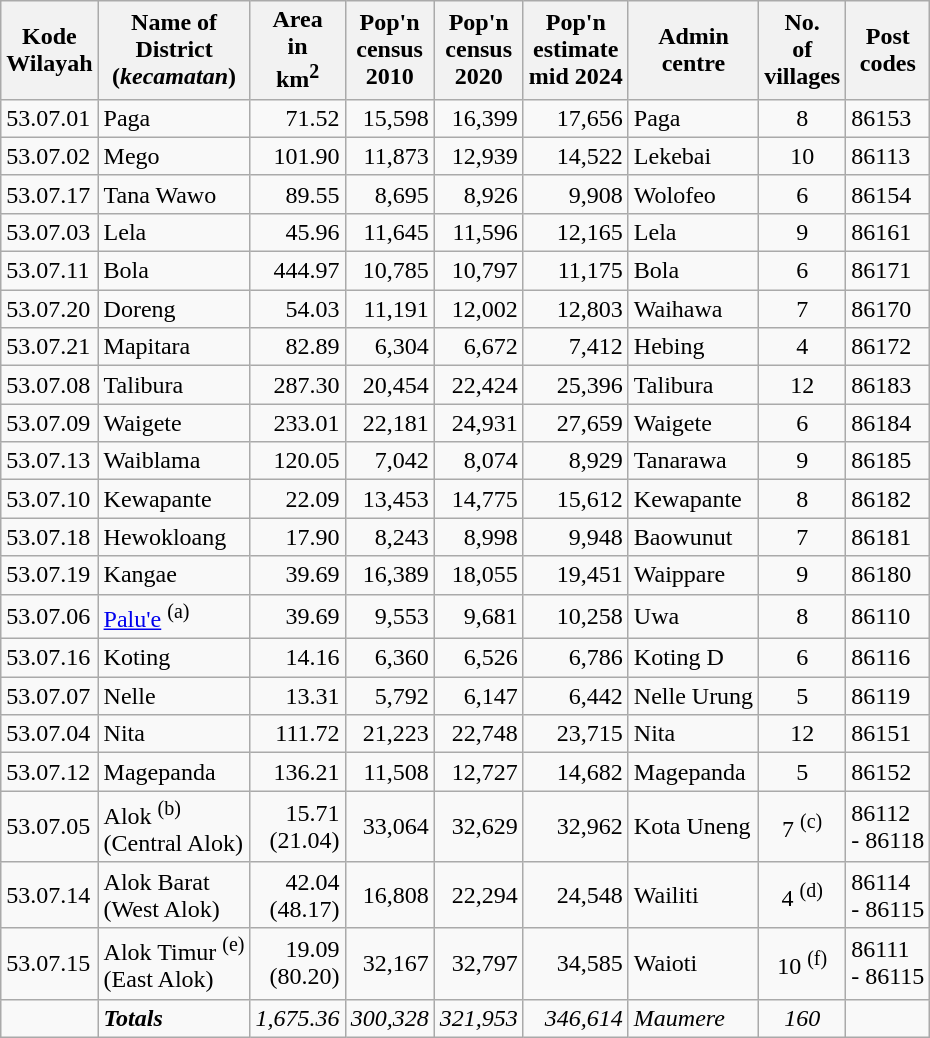<table class="sortable wikitable">
<tr>
<th>Kode <br>Wilayah</th>
<th>Name of<br>District<br>(<em>kecamatan</em>)</th>
<th>Area <br>in <br>km<sup>2</sup></th>
<th>Pop'n<br>census<br>2010</th>
<th>Pop'n<br>census<br>2020</th>
<th>Pop'n<br>estimate<br>mid 2024</th>
<th>Admin<br> centre</th>
<th>No.<br>of<br>villages</th>
<th>Post<br>codes</th>
</tr>
<tr>
<td>53.07.01</td>
<td>Paga </td>
<td align="right">71.52</td>
<td align="right">15,598</td>
<td align="right">16,399</td>
<td align="right">17,656</td>
<td>Paga</td>
<td align="center">8</td>
<td>86153</td>
</tr>
<tr>
<td>53.07.02</td>
<td>Mego</td>
<td align="right">101.90</td>
<td align="right">11,873</td>
<td align="right">12,939</td>
<td align="right">14,522</td>
<td>Lekebai</td>
<td align="center">10</td>
<td>86113</td>
</tr>
<tr>
<td>53.07.17</td>
<td>Tana Wawo </td>
<td align="right">89.55</td>
<td align="right">8,695</td>
<td align="right">8,926</td>
<td align="right">9,908</td>
<td>Wolofeo</td>
<td align="center">6</td>
<td>86154</td>
</tr>
<tr>
<td>53.07.03</td>
<td>Lela </td>
<td align="right">45.96</td>
<td align="right">11,645</td>
<td align="right">11,596</td>
<td align="right">12,165</td>
<td>Lela</td>
<td align="center">9</td>
<td>86161</td>
</tr>
<tr>
<td>53.07.11</td>
<td>Bola </td>
<td align="right">444.97</td>
<td align="right">10,785</td>
<td align="right">10,797</td>
<td align="right">11,175</td>
<td>Bola</td>
<td align="center">6</td>
<td>86171</td>
</tr>
<tr>
<td>53.07.20</td>
<td>Doreng </td>
<td align="right">54.03</td>
<td align="right">11,191</td>
<td align="right">12,002</td>
<td align="right">12,803</td>
<td>Waihawa</td>
<td align="center">7</td>
<td>86170</td>
</tr>
<tr>
<td>53.07.21</td>
<td>Mapitara </td>
<td align="right">82.89</td>
<td align="right">6,304</td>
<td align="right">6,672</td>
<td align="right">7,412</td>
<td>Hebing</td>
<td align="center">4</td>
<td>86172</td>
</tr>
<tr>
<td>53.07.08</td>
<td>Talibura </td>
<td align="right">287.30</td>
<td align="right">20,454</td>
<td align="right">22,424</td>
<td align="right">25,396</td>
<td>Talibura</td>
<td align="center">12</td>
<td>86183</td>
</tr>
<tr>
<td>53.07.09</td>
<td>Waigete </td>
<td align="right">233.01</td>
<td align="right">22,181</td>
<td align="right">24,931</td>
<td align="right">27,659</td>
<td>Waigete</td>
<td align="center">6</td>
<td>86184</td>
</tr>
<tr>
<td>53.07.13</td>
<td>Waiblama </td>
<td align="right">120.05</td>
<td align="right">7,042</td>
<td align="right">8,074</td>
<td align="right">8,929</td>
<td>Tanarawa</td>
<td align="center">9</td>
<td>86185</td>
</tr>
<tr>
<td>53.07.10</td>
<td>Kewapante </td>
<td align="right">22.09</td>
<td align="right">13,453</td>
<td align="right">14,775</td>
<td align="right">15,612</td>
<td>Kewapante</td>
<td align="center">8</td>
<td>86182</td>
</tr>
<tr>
<td>53.07.18</td>
<td>Hewokloang </td>
<td align="right">17.90</td>
<td align="right">8,243</td>
<td align="right">8,998</td>
<td align="right">9,948</td>
<td>Baowunut</td>
<td align="center">7</td>
<td>86181</td>
</tr>
<tr>
<td>53.07.19</td>
<td>Kangae </td>
<td align="right">39.69</td>
<td align="right">16,389</td>
<td align="right">18,055</td>
<td align="right">19,451</td>
<td>Waippare</td>
<td align="center">9</td>
<td>86180</td>
</tr>
<tr>
<td>53.07.06</td>
<td><a href='#'>Palu'e</a> <sup>(a)</sup> </td>
<td align="right">39.69</td>
<td align="right">9,553</td>
<td align="right">9,681</td>
<td align="right">10,258</td>
<td>Uwa</td>
<td align="center">8</td>
<td>86110</td>
</tr>
<tr>
<td>53.07.16</td>
<td>Koting </td>
<td align="right">14.16</td>
<td align="right">6,360</td>
<td align="right">6,526</td>
<td align="right">6,786</td>
<td>Koting D</td>
<td align="center">6</td>
<td>86116</td>
</tr>
<tr>
<td>53.07.07</td>
<td>Nelle </td>
<td align="right">13.31</td>
<td align="right">5,792</td>
<td align="right">6,147</td>
<td align="right">6,442</td>
<td>Nelle Urung</td>
<td align="center">5</td>
<td>86119</td>
</tr>
<tr>
<td>53.07.04</td>
<td>Nita </td>
<td align="right">111.72</td>
<td align="right">21,223</td>
<td align="right">22,748</td>
<td align="right">23,715</td>
<td>Nita</td>
<td align="center">12</td>
<td>86151</td>
</tr>
<tr>
<td>53.07.12</td>
<td>Magepanda </td>
<td align="right">136.21</td>
<td align="right">11,508</td>
<td align="right">12,727</td>
<td align="right">14,682</td>
<td>Magepanda</td>
<td align="center">5</td>
<td>86152</td>
</tr>
<tr>
<td>53.07.05</td>
<td>Alok <sup>(b)</sup>  <br>(Central Alok)</td>
<td align="right">15.71 <br>(21.04)</td>
<td align="right">33,064</td>
<td align="right">32,629</td>
<td align="right">32,962</td>
<td>Kota Uneng</td>
<td align="center">7 <sup>(c)</sup></td>
<td>86112<br>- 86118</td>
</tr>
<tr>
<td>53.07.14</td>
<td>Alok Barat  <br>(West Alok)</td>
<td align="right">42.04<br>(48.17)</td>
<td align="right">16,808</td>
<td align="right">22,294</td>
<td align="right">24,548</td>
<td>Wailiti</td>
<td align="center">4 <sup>(d)</sup></td>
<td>86114<br>- 86115</td>
</tr>
<tr>
<td>53.07.15</td>
<td>Alok Timur <sup>(e)</sup>  <br>(East Alok)</td>
<td align="right">19.09 <br>(80.20)</td>
<td align="right">32,167</td>
<td align="right">32,797</td>
<td align="right">34,585</td>
<td>Waioti</td>
<td align="center">10 <sup>(f)</sup></td>
<td>86111<br>- 86115</td>
</tr>
<tr>
<td></td>
<td><strong><em>Totals</em></strong></td>
<td align="right"><em>1,675.36</em></td>
<td align="right"><em>300,328</em></td>
<td align="right"><em>321,953</em></td>
<td align="right"><em>346,614</em></td>
<td><em>Maumere</em></td>
<td align="center"><em>160</em></td>
<td></td>
</tr>
</table>
